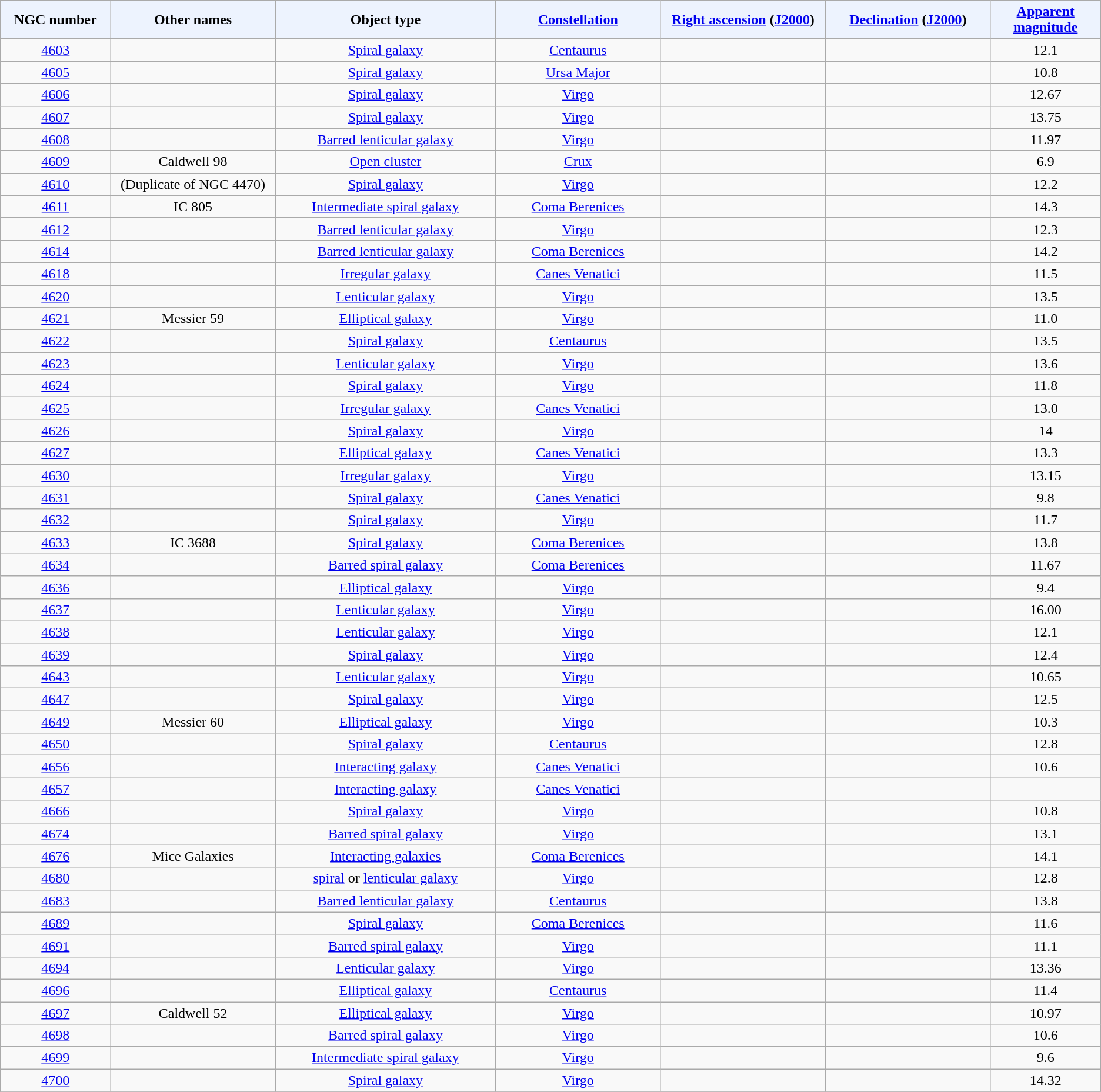<table class="wikitable sortable sticky-header" style="text-align: center;">
<tr>
<th style="background-color:#edf3fe; width: 10%;">NGC number</th>
<th style="background-color:#edf3fe; width: 15%;">Other names</th>
<th style="background-color:#edf3fe; width: 20%;">Object type</th>
<th style="background-color:#edf3fe; width: 15%;"><a href='#'>Constellation</a></th>
<th style="background-color:#edf3fe; width: 15%;"><a href='#'>Right ascension</a> (<a href='#'>J2000</a>)</th>
<th style="background-color:#edf3fe; width: 15%;"><a href='#'>Declination</a> (<a href='#'>J2000</a>)</th>
<th style="background-color:#edf3fe; width: 10%;"><a href='#'>Apparent magnitude</a></th>
</tr>
<tr>
<td><a href='#'>4603</a></td>
<td></td>
<td><a href='#'>Spiral galaxy</a></td>
<td><a href='#'>Centaurus</a></td>
<td></td>
<td></td>
<td>12.1</td>
</tr>
<tr>
<td><a href='#'>4605</a></td>
<td></td>
<td><a href='#'>Spiral galaxy</a></td>
<td><a href='#'>Ursa Major</a></td>
<td></td>
<td></td>
<td>10.8</td>
</tr>
<tr>
<td><a href='#'>4606</a></td>
<td></td>
<td><a href='#'>Spiral galaxy</a></td>
<td><a href='#'>Virgo</a></td>
<td></td>
<td></td>
<td>12.67</td>
</tr>
<tr>
<td><a href='#'>4607</a></td>
<td></td>
<td><a href='#'>Spiral galaxy</a></td>
<td><a href='#'>Virgo</a></td>
<td></td>
<td></td>
<td>13.75</td>
</tr>
<tr>
<td><a href='#'>4608</a></td>
<td></td>
<td><a href='#'>Barred lenticular galaxy</a></td>
<td><a href='#'>Virgo</a></td>
<td></td>
<td></td>
<td>11.97</td>
</tr>
<tr>
<td><a href='#'>4609</a></td>
<td>Caldwell 98</td>
<td><a href='#'>Open cluster</a></td>
<td><a href='#'>Crux</a></td>
<td></td>
<td></td>
<td>6.9</td>
</tr>
<tr>
<td><a href='#'>4610</a></td>
<td>(Duplicate of NGC 4470)</td>
<td><a href='#'>Spiral galaxy</a></td>
<td><a href='#'>Virgo</a></td>
<td></td>
<td></td>
<td>12.2</td>
</tr>
<tr>
<td><a href='#'>4611</a></td>
<td>IC 805</td>
<td><a href='#'>Intermediate spiral galaxy</a></td>
<td><a href='#'>Coma Berenices</a></td>
<td></td>
<td></td>
<td>14.3</td>
</tr>
<tr>
<td><a href='#'>4612</a></td>
<td></td>
<td><a href='#'>Barred lenticular galaxy</a></td>
<td><a href='#'>Virgo</a></td>
<td></td>
<td></td>
<td>12.3</td>
</tr>
<tr>
<td><a href='#'>4614</a></td>
<td></td>
<td><a href='#'>Barred lenticular galaxy</a></td>
<td><a href='#'>Coma Berenices</a></td>
<td></td>
<td></td>
<td>14.2</td>
</tr>
<tr>
<td><a href='#'>4618</a></td>
<td></td>
<td><a href='#'>Irregular galaxy</a></td>
<td><a href='#'>Canes Venatici</a></td>
<td></td>
<td></td>
<td>11.5</td>
</tr>
<tr>
<td><a href='#'>4620</a></td>
<td></td>
<td><a href='#'>Lenticular galaxy</a></td>
<td><a href='#'>Virgo</a></td>
<td></td>
<td></td>
<td>13.5</td>
</tr>
<tr>
<td><a href='#'>4621</a></td>
<td>Messier 59</td>
<td><a href='#'>Elliptical galaxy</a></td>
<td><a href='#'>Virgo</a></td>
<td></td>
<td></td>
<td>11.0</td>
</tr>
<tr>
<td><a href='#'>4622</a></td>
<td></td>
<td><a href='#'>Spiral galaxy</a></td>
<td><a href='#'>Centaurus</a></td>
<td></td>
<td></td>
<td>13.5</td>
</tr>
<tr>
<td><a href='#'>4623</a></td>
<td></td>
<td><a href='#'>Lenticular galaxy</a></td>
<td><a href='#'>Virgo</a></td>
<td></td>
<td></td>
<td>13.6</td>
</tr>
<tr>
<td><a href='#'>4624</a></td>
<td></td>
<td><a href='#'>Spiral galaxy</a></td>
<td><a href='#'>Virgo</a></td>
<td></td>
<td></td>
<td>11.8</td>
</tr>
<tr>
<td><a href='#'>4625</a></td>
<td></td>
<td><a href='#'>Irregular galaxy</a></td>
<td><a href='#'>Canes Venatici</a></td>
<td></td>
<td></td>
<td>13.0</td>
</tr>
<tr>
<td><a href='#'>4626</a></td>
<td></td>
<td><a href='#'>Spiral galaxy</a></td>
<td><a href='#'>Virgo</a></td>
<td></td>
<td></td>
<td>14</td>
</tr>
<tr>
<td><a href='#'>4627</a></td>
<td></td>
<td><a href='#'>Elliptical galaxy</a></td>
<td><a href='#'>Canes Venatici</a></td>
<td></td>
<td></td>
<td>13.3</td>
</tr>
<tr>
<td><a href='#'>4630</a></td>
<td></td>
<td><a href='#'>Irregular galaxy</a></td>
<td><a href='#'>Virgo</a></td>
<td></td>
<td></td>
<td>13.15</td>
</tr>
<tr>
<td><a href='#'>4631</a></td>
<td></td>
<td><a href='#'>Spiral galaxy</a></td>
<td><a href='#'>Canes Venatici</a></td>
<td></td>
<td></td>
<td>9.8</td>
</tr>
<tr>
<td><a href='#'>4632</a></td>
<td></td>
<td><a href='#'>Spiral galaxy</a></td>
<td><a href='#'>Virgo</a></td>
<td></td>
<td></td>
<td>11.7</td>
</tr>
<tr>
<td><a href='#'>4633</a></td>
<td>IC 3688</td>
<td><a href='#'>Spiral galaxy</a></td>
<td><a href='#'>Coma Berenices</a></td>
<td></td>
<td></td>
<td>13.8</td>
</tr>
<tr>
<td><a href='#'>4634</a></td>
<td></td>
<td><a href='#'>Barred spiral galaxy</a></td>
<td><a href='#'>Coma Berenices</a></td>
<td></td>
<td></td>
<td>11.67</td>
</tr>
<tr>
<td><a href='#'>4636</a></td>
<td></td>
<td><a href='#'>Elliptical galaxy</a></td>
<td><a href='#'>Virgo</a></td>
<td></td>
<td></td>
<td>9.4</td>
</tr>
<tr>
<td><a href='#'>4637</a></td>
<td></td>
<td><a href='#'>Lenticular galaxy</a></td>
<td><a href='#'>Virgo</a></td>
<td></td>
<td></td>
<td>16.00</td>
</tr>
<tr>
<td><a href='#'>4638</a></td>
<td></td>
<td><a href='#'>Lenticular galaxy</a></td>
<td><a href='#'>Virgo</a></td>
<td></td>
<td></td>
<td>12.1</td>
</tr>
<tr>
<td><a href='#'>4639</a></td>
<td></td>
<td><a href='#'>Spiral galaxy</a></td>
<td><a href='#'>Virgo</a></td>
<td></td>
<td></td>
<td>12.4</td>
</tr>
<tr>
<td><a href='#'>4643</a></td>
<td></td>
<td><a href='#'>Lenticular galaxy</a></td>
<td><a href='#'>Virgo</a></td>
<td></td>
<td></td>
<td>10.65</td>
</tr>
<tr>
<td><a href='#'>4647</a></td>
<td></td>
<td><a href='#'>Spiral galaxy</a></td>
<td><a href='#'>Virgo</a></td>
<td></td>
<td></td>
<td>12.5</td>
</tr>
<tr>
<td><a href='#'>4649</a></td>
<td>Messier 60</td>
<td><a href='#'>Elliptical galaxy</a></td>
<td><a href='#'>Virgo</a></td>
<td></td>
<td></td>
<td>10.3</td>
</tr>
<tr>
<td><a href='#'>4650</a></td>
<td></td>
<td><a href='#'>Spiral galaxy</a></td>
<td><a href='#'>Centaurus</a></td>
<td></td>
<td></td>
<td>12.8</td>
</tr>
<tr>
<td><a href='#'>4656</a></td>
<td></td>
<td><a href='#'>Interacting galaxy</a></td>
<td><a href='#'>Canes Venatici</a></td>
<td></td>
<td></td>
<td>10.6</td>
</tr>
<tr>
<td><a href='#'>4657</a></td>
<td></td>
<td><a href='#'>Interacting galaxy</a></td>
<td><a href='#'>Canes Venatici</a></td>
<td></td>
<td></td>
<td></td>
</tr>
<tr>
<td><a href='#'>4666</a></td>
<td></td>
<td><a href='#'>Spiral galaxy</a></td>
<td><a href='#'>Virgo</a></td>
<td></td>
<td></td>
<td>10.8</td>
</tr>
<tr>
<td><a href='#'>4674</a></td>
<td></td>
<td><a href='#'>Barred spiral galaxy</a></td>
<td><a href='#'>Virgo</a></td>
<td></td>
<td></td>
<td>13.1</td>
</tr>
<tr>
<td><a href='#'>4676</a></td>
<td>Mice Galaxies</td>
<td><a href='#'>Interacting galaxies</a></td>
<td><a href='#'>Coma Berenices</a></td>
<td></td>
<td></td>
<td>14.1</td>
</tr>
<tr>
<td><a href='#'>4680</a></td>
<td></td>
<td><a href='#'>spiral</a> or <a href='#'>lenticular galaxy</a></td>
<td><a href='#'>Virgo</a></td>
<td></td>
<td></td>
<td>12.8</td>
</tr>
<tr>
<td><a href='#'>4683</a></td>
<td></td>
<td><a href='#'>Barred lenticular galaxy</a></td>
<td><a href='#'>Centaurus</a></td>
<td></td>
<td></td>
<td>13.8</td>
</tr>
<tr>
<td><a href='#'>4689</a></td>
<td></td>
<td><a href='#'>Spiral galaxy</a></td>
<td><a href='#'>Coma Berenices</a></td>
<td></td>
<td></td>
<td>11.6</td>
</tr>
<tr>
<td><a href='#'>4691</a></td>
<td></td>
<td><a href='#'>Barred spiral galaxy</a></td>
<td><a href='#'>Virgo</a></td>
<td></td>
<td></td>
<td>11.1</td>
</tr>
<tr>
<td><a href='#'>4694</a></td>
<td></td>
<td><a href='#'>Lenticular galaxy</a></td>
<td><a href='#'>Virgo</a></td>
<td></td>
<td></td>
<td>13.36</td>
</tr>
<tr>
<td><a href='#'>4696</a></td>
<td></td>
<td><a href='#'>Elliptical galaxy</a></td>
<td><a href='#'>Centaurus</a></td>
<td></td>
<td></td>
<td>11.4</td>
</tr>
<tr>
<td><a href='#'>4697</a></td>
<td>Caldwell 52</td>
<td><a href='#'>Elliptical galaxy</a></td>
<td><a href='#'>Virgo</a></td>
<td></td>
<td></td>
<td>10.97</td>
</tr>
<tr>
<td><a href='#'>4698</a></td>
<td></td>
<td><a href='#'>Barred spiral galaxy</a></td>
<td><a href='#'>Virgo</a></td>
<td></td>
<td></td>
<td>10.6</td>
</tr>
<tr>
<td><a href='#'>4699</a></td>
<td></td>
<td><a href='#'>Intermediate spiral galaxy</a></td>
<td><a href='#'>Virgo</a></td>
<td></td>
<td></td>
<td>9.6</td>
</tr>
<tr>
<td><a href='#'>4700</a></td>
<td></td>
<td><a href='#'>Spiral galaxy</a></td>
<td><a href='#'>Virgo</a></td>
<td></td>
<td></td>
<td>14.32</td>
</tr>
<tr>
</tr>
</table>
